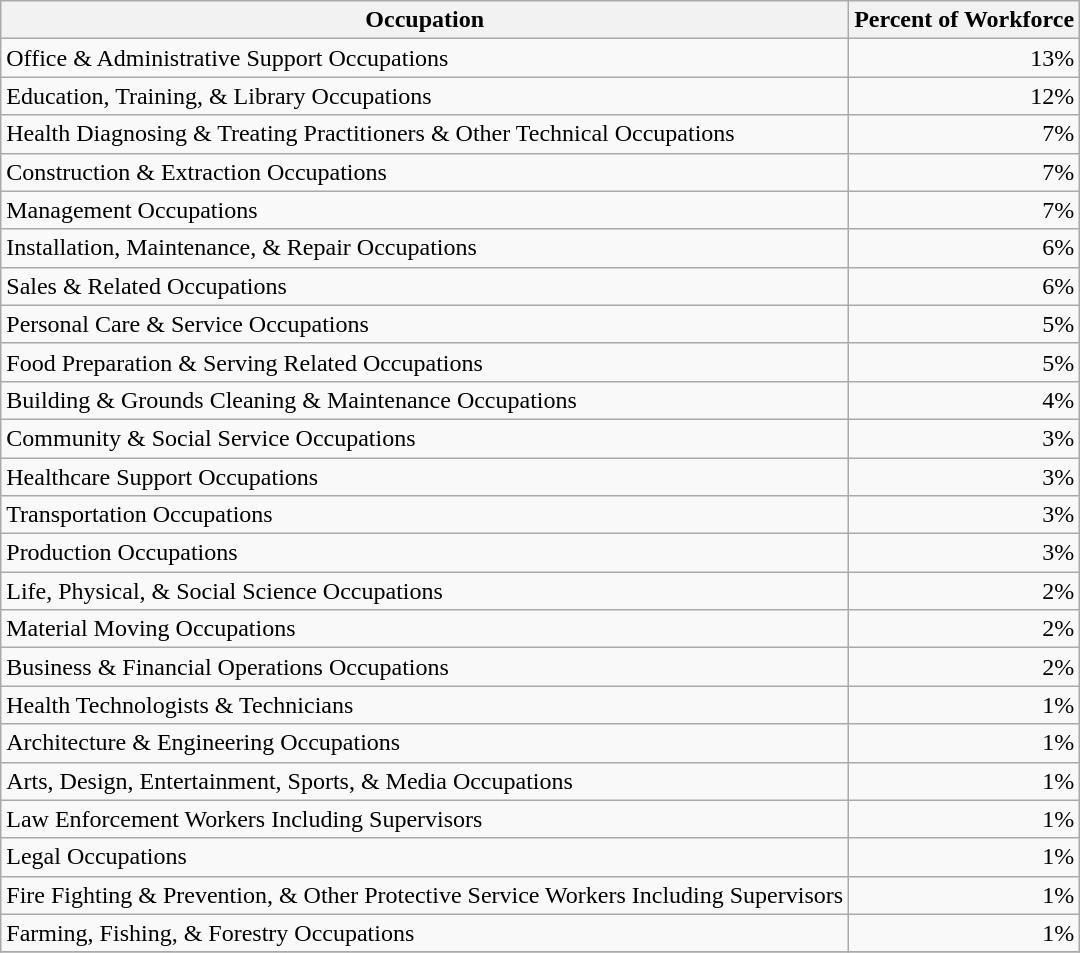<table class="wikitable sortable" border="1">
<tr>
<th>Occupation</th>
<th>Percent of Workforce</th>
</tr>
<tr>
<td align="left">Office & Administrative Support Occupations</td>
<td align="right">13%</td>
</tr>
<tr>
<td align="left">Education, Training, & Library Occupations</td>
<td align="right">12%</td>
</tr>
<tr>
<td align="left">Health Diagnosing & Treating Practitioners & Other Technical Occupations</td>
<td align="right">7%</td>
</tr>
<tr>
<td align="left">Construction & Extraction Occupations</td>
<td align="right">7%</td>
</tr>
<tr>
<td align="left">Management Occupations</td>
<td align="right">7%</td>
</tr>
<tr>
<td align="left">Installation, Maintenance, & Repair Occupations</td>
<td align="right">6%</td>
</tr>
<tr>
<td align="left">Sales & Related Occupations</td>
<td align="right">6%</td>
</tr>
<tr>
<td align="left">Personal Care & Service Occupations</td>
<td align="right">5%</td>
</tr>
<tr>
<td align="left">Food Preparation & Serving Related Occupations</td>
<td align="right">5%</td>
</tr>
<tr>
<td align="left">Building & Grounds Cleaning & Maintenance Occupations</td>
<td align="right">4%</td>
</tr>
<tr>
<td align="left">Community & Social Service Occupations</td>
<td align="right">3%</td>
</tr>
<tr>
<td align="left">Healthcare Support Occupations</td>
<td align="right">3%</td>
</tr>
<tr>
<td align="left">Transportation Occupations</td>
<td align="right">3%</td>
</tr>
<tr>
<td align="left">Production Occupations</td>
<td align="right">3%</td>
</tr>
<tr>
<td align="left">Life, Physical, & Social Science Occupations</td>
<td align="right">2%</td>
</tr>
<tr>
<td align="left">Material Moving Occupations</td>
<td align="right">2%</td>
</tr>
<tr>
<td align="left">Business & Financial Operations Occupations</td>
<td align="right">2%</td>
</tr>
<tr>
<td align="left">Health Technologists & Technicians</td>
<td align="right">1%</td>
</tr>
<tr>
<td align="left">Architecture & Engineering Occupations</td>
<td align="right">1%</td>
</tr>
<tr>
<td align="left">Arts, Design, Entertainment, Sports, & Media Occupations</td>
<td align="right">1%</td>
</tr>
<tr>
<td align="left">Law Enforcement Workers Including Supervisors</td>
<td align="right">1%</td>
</tr>
<tr>
<td align="left">Legal Occupations</td>
<td align="right">1%</td>
</tr>
<tr>
<td align="left">Fire Fighting & Prevention, & Other Protective Service Workers Including Supervisors</td>
<td align="right">1%</td>
</tr>
<tr>
<td align="left">Farming, Fishing, & Forestry Occupations</td>
<td align="right">1%</td>
</tr>
<tr>
</tr>
</table>
